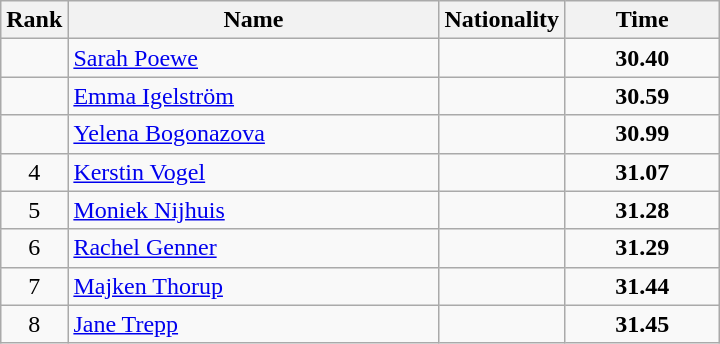<table class="wikitable">
<tr>
<th>Rank</th>
<th style="width: 15em">Name</th>
<th>Nationality</th>
<th style="width: 6em">Time</th>
</tr>
<tr>
<td align="center"></td>
<td><a href='#'>Sarah Poewe</a></td>
<td></td>
<td align="center"><strong>30.40</strong></td>
</tr>
<tr>
<td align="center"></td>
<td><a href='#'>Emma Igelström</a></td>
<td></td>
<td align="center"><strong>30.59</strong></td>
</tr>
<tr>
<td align="center"></td>
<td><a href='#'>Yelena Bogonazova</a></td>
<td></td>
<td align="center"><strong>30.99</strong></td>
</tr>
<tr>
<td align="center">4</td>
<td><a href='#'>Kerstin Vogel</a></td>
<td></td>
<td align="center"><strong>31.07</strong></td>
</tr>
<tr>
<td align="center">5</td>
<td><a href='#'>Moniek Nijhuis</a></td>
<td></td>
<td align="center"><strong>31.28</strong></td>
</tr>
<tr>
<td align="center">6</td>
<td><a href='#'>Rachel Genner</a></td>
<td></td>
<td align="center"><strong>31.29</strong></td>
</tr>
<tr>
<td align="center">7</td>
<td><a href='#'>Majken Thorup</a></td>
<td></td>
<td align="center"><strong>31.44</strong></td>
</tr>
<tr>
<td align="center">8</td>
<td><a href='#'>Jane Trepp</a></td>
<td></td>
<td align="center"><strong>31.45</strong></td>
</tr>
</table>
